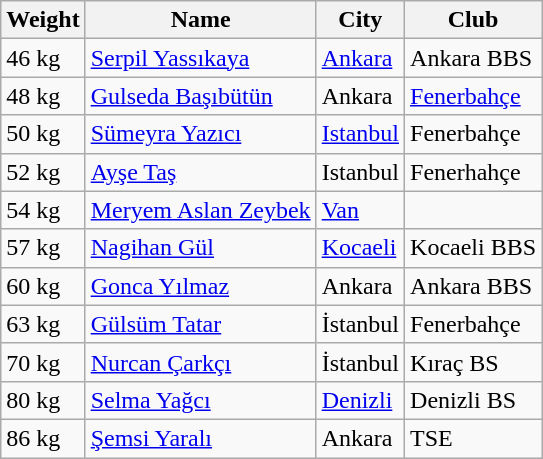<table class="wikitable">
<tr>
<th>Weight</th>
<th>Name</th>
<th>City</th>
<th>Club</th>
</tr>
<tr>
<td>46 kg</td>
<td><a href='#'>Serpil Yassıkaya</a></td>
<td><a href='#'>Ankara</a></td>
<td>Ankara BBS</td>
</tr>
<tr>
<td>48 kg</td>
<td><a href='#'>Gulseda Başıbütün</a></td>
<td>Ankara</td>
<td><a href='#'>Fenerbahçe</a></td>
</tr>
<tr>
<td>50 kg</td>
<td><a href='#'>Sümeyra Yazıcı</a></td>
<td><a href='#'>Istanbul</a></td>
<td>Fenerbahçe</td>
</tr>
<tr>
<td>52 kg</td>
<td><a href='#'>Ayşe Taş</a></td>
<td>Istanbul</td>
<td>Fenerhahçe</td>
</tr>
<tr>
<td>54 kg</td>
<td><a href='#'>Meryem Aslan Zeybek</a></td>
<td><a href='#'>Van</a></td>
<td></td>
</tr>
<tr>
<td>57 kg</td>
<td><a href='#'>Nagihan Gül</a></td>
<td><a href='#'>Kocaeli</a></td>
<td>Kocaeli BBS</td>
</tr>
<tr>
<td>60 kg</td>
<td><a href='#'>Gonca Yılmaz</a></td>
<td>Ankara</td>
<td>Ankara BBS</td>
</tr>
<tr>
<td>63 kg</td>
<td><a href='#'>Gülsüm Tatar</a></td>
<td>İstanbul</td>
<td>Fenerbahçe</td>
</tr>
<tr>
<td>70 kg</td>
<td><a href='#'>Nurcan Çarkçı</a></td>
<td>İstanbul</td>
<td>Kıraç BS</td>
</tr>
<tr>
<td>80 kg</td>
<td><a href='#'>Selma Yağcı</a></td>
<td><a href='#'>Denizli</a></td>
<td>Denizli BS</td>
</tr>
<tr>
<td>86 kg</td>
<td><a href='#'>Şemsi Yaralı</a></td>
<td>Ankara</td>
<td>TSE</td>
</tr>
</table>
